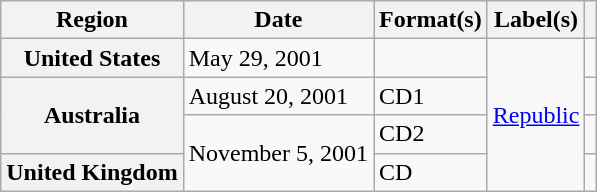<table class="wikitable plainrowheaders" style="text-align:left">
<tr>
<th scope="col">Region</th>
<th scope="col">Date</th>
<th scope="col">Format(s)</th>
<th scope="col">Label(s)</th>
<th scope="col"></th>
</tr>
<tr>
<th scope="row">United States</th>
<td>May 29, 2001</td>
<td></td>
<td rowspan="4"><a href='#'>Republic</a></td>
<td></td>
</tr>
<tr>
<th scope="row" rowspan="2">Australia</th>
<td>August 20, 2001</td>
<td>CD1</td>
<td></td>
</tr>
<tr>
<td rowspan="2">November 5, 2001</td>
<td>CD2</td>
<td></td>
</tr>
<tr>
<th scope="row">United Kingdom</th>
<td>CD</td>
<td></td>
</tr>
</table>
